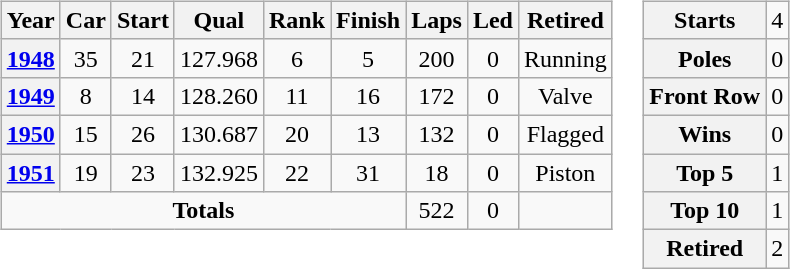<table>
<tr ---- valign="top">
<td><br><table class="wikitable" style="text-align:center">
<tr>
<th>Year</th>
<th>Car</th>
<th>Start</th>
<th>Qual</th>
<th>Rank</th>
<th>Finish</th>
<th>Laps</th>
<th>Led</th>
<th>Retired</th>
</tr>
<tr>
<th><a href='#'>1948</a></th>
<td>35</td>
<td>21</td>
<td>127.968</td>
<td>6</td>
<td>5</td>
<td>200</td>
<td>0</td>
<td>Running</td>
</tr>
<tr>
<th><a href='#'>1949</a></th>
<td>8</td>
<td>14</td>
<td>128.260</td>
<td>11</td>
<td>16</td>
<td>172</td>
<td>0</td>
<td>Valve</td>
</tr>
<tr>
<th><a href='#'>1950</a></th>
<td>15</td>
<td>26</td>
<td>130.687</td>
<td>20</td>
<td>13</td>
<td>132</td>
<td>0</td>
<td>Flagged</td>
</tr>
<tr>
<th><a href='#'>1951</a></th>
<td>19</td>
<td>23</td>
<td>132.925</td>
<td>22</td>
<td>31</td>
<td>18</td>
<td>0</td>
<td>Piston</td>
</tr>
<tr>
<td colspan="6"><strong>Totals</strong></td>
<td>522</td>
<td>0</td>
<td></td>
</tr>
</table>
</td>
<td><br><table class="wikitable" style="text-align:center">
<tr>
<th>Starts</th>
<td>4</td>
</tr>
<tr>
<th>Poles</th>
<td>0</td>
</tr>
<tr>
<th>Front Row</th>
<td>0</td>
</tr>
<tr>
<th>Wins</th>
<td>0</td>
</tr>
<tr>
<th>Top 5</th>
<td>1</td>
</tr>
<tr>
<th>Top 10</th>
<td>1</td>
</tr>
<tr>
<th>Retired</th>
<td>2</td>
</tr>
</table>
</td>
</tr>
</table>
